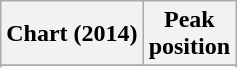<table class="wikitable sortable plainrowheaders" style="text-align:center">
<tr>
<th scope="col">Chart (2014)</th>
<th scope="col">Peak<br>position</th>
</tr>
<tr>
</tr>
<tr>
</tr>
<tr>
</tr>
<tr>
</tr>
</table>
